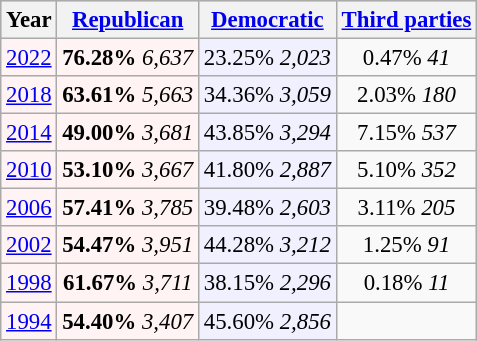<table class="wikitable" style="font-size:95%;">
<tr bgcolor=lightgrey>
<th>Year</th>
<th><a href='#'>Republican</a></th>
<th><a href='#'>Democratic</a></th>
<th><a href='#'>Third parties</a></th>
</tr>
<tr>
<td align="center" bgcolor="#fff3f3"><a href='#'>2022</a></td>
<td align="center" bgcolor="#fff3f3"><strong>76.28%</strong> <em>6,637</em></td>
<td align="center" bgcolor="#f0f0ff">23.25% <em>2,023</em></td>
<td align="center">0.47% <em>41</em></td>
</tr>
<tr>
<td align="center" bgcolor="#fff3f3"><a href='#'>2018</a></td>
<td align="center" bgcolor="#fff3f3"><strong>63.61%</strong> <em>5,663</em></td>
<td align="center" bgcolor="#f0f0ff">34.36% <em>3,059</em></td>
<td align="center">2.03% <em>180</em></td>
</tr>
<tr>
<td align="center" bgcolor="#fff3f3"><a href='#'>2014</a></td>
<td align="center" bgcolor="#fff3f3"><strong>49.00%</strong> <em>3,681</em></td>
<td align="center" bgcolor="#f0f0ff">43.85% <em>3,294</em></td>
<td align="center">7.15% <em>537</em></td>
</tr>
<tr>
<td align="center" bgcolor="#fff3f3"><a href='#'>2010</a></td>
<td align="center" bgcolor="#fff3f3"><strong>53.10%</strong> <em>3,667</em></td>
<td align="center" bgcolor="#f0f0ff">41.80% <em>2,887</em></td>
<td align="center">5.10% <em>352</em></td>
</tr>
<tr>
<td align="center" bgcolor="#fff3f3"><a href='#'>2006</a></td>
<td align="center" bgcolor="#fff3f3"><strong>57.41%</strong> <em>3,785</em></td>
<td align="center" bgcolor="#f0f0ff">39.48% <em>2,603</em></td>
<td align="center">3.11% <em>205</em></td>
</tr>
<tr>
<td align="center" bgcolor="#fff3f3"><a href='#'>2002</a></td>
<td align="center" bgcolor="#fff3f3"><strong>54.47%</strong> <em>3,951</em></td>
<td align="center" bgcolor="#f0f0ff">44.28% <em>3,212</em></td>
<td align="center">1.25% <em>91</em></td>
</tr>
<tr>
<td align="center" bgcolor="#fff3f3"><a href='#'>1998</a></td>
<td align="center" bgcolor="#fff3f3"><strong>61.67%</strong> <em>3,711</em></td>
<td align="center" bgcolor="#f0f0ff">38.15% <em>2,296</em></td>
<td align="center">0.18% <em>11 </em></td>
</tr>
<tr>
<td align="center" bgcolor="#fff3f3"><a href='#'>1994</a></td>
<td align="center" bgcolor="#fff3f3"><strong>54.40%</strong> <em>3,407</em></td>
<td align="center" bgcolor="#f0f0ff">45.60% <em>2,856</em></td>
<td align="center"></td>
</tr>
</table>
